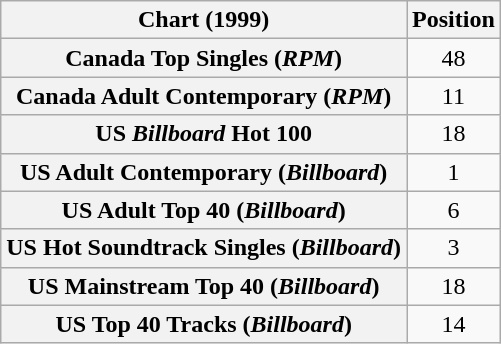<table class="wikitable sortable plainrowheaders" style="text-align:center">
<tr>
<th>Chart (1999)</th>
<th>Position</th>
</tr>
<tr>
<th scope="row">Canada Top Singles (<em>RPM</em>)</th>
<td>48</td>
</tr>
<tr>
<th scope="row">Canada Adult Contemporary (<em>RPM</em>)</th>
<td>11</td>
</tr>
<tr>
<th scope="row">US <em>Billboard</em> Hot 100</th>
<td>18</td>
</tr>
<tr>
<th scope="row">US Adult Contemporary (<em>Billboard</em>)</th>
<td>1</td>
</tr>
<tr>
<th scope="row">US Adult Top 40 (<em>Billboard</em>)</th>
<td>6</td>
</tr>
<tr>
<th scope="row">US Hot Soundtrack Singles (<em>Billboard</em>)</th>
<td>3</td>
</tr>
<tr>
<th scope="row">US Mainstream Top 40 (<em>Billboard</em>)</th>
<td>18</td>
</tr>
<tr>
<th scope="row">US Top 40 Tracks (<em>Billboard</em>)</th>
<td>14</td>
</tr>
</table>
